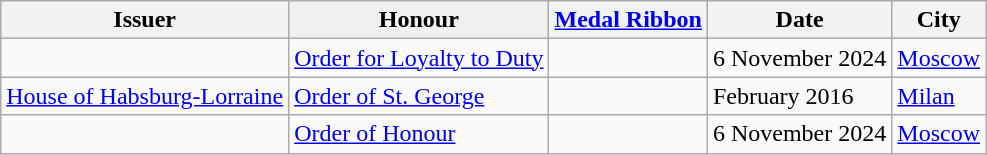<table class="wikitable">
<tr>
<th><strong>Issuer</strong></th>
<th style="text-align: center; background:#f0f0f0;"><strong>Honour</strong></th>
<th><strong><a href='#'>Medal Ribbon</a></strong></th>
<th><strong>Date</strong></th>
<th><strong>City</strong></th>
</tr>
<tr>
<td></td>
<td><a href='#'>Order for Loyalty to Duty</a></td>
<td></td>
<td>6 November 2024</td>
<td><a href='#'>Moscow</a></td>
</tr>
<tr>
<td> <a href='#'>House of Habsburg-Lorraine</a></td>
<td><a href='#'>Order of St. George</a></td>
<td></td>
<td>February 2016</td>
<td><a href='#'>Milan</a></td>
</tr>
<tr>
<td></td>
<td><a href='#'>Order of Honour</a></td>
<td></td>
<td>6 November 2024</td>
<td><a href='#'>Moscow</a></td>
</tr>
</table>
